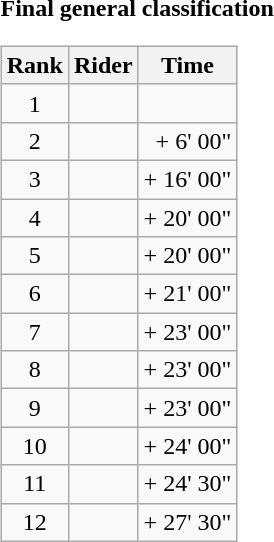<table>
<tr>
<td><strong>Final general classification</strong><br><table class="wikitable">
<tr>
<th scope="col">Rank</th>
<th scope="col">Rider</th>
<th scope="col">Time</th>
</tr>
<tr>
<td style="text-align:center;">1</td>
<td></td>
<td style="text-align:right;"></td>
</tr>
<tr>
<td style="text-align:center;">2</td>
<td></td>
<td style="text-align:right;">+ 6' 00"</td>
</tr>
<tr>
<td style="text-align:center;">3</td>
<td></td>
<td style="text-align:right;">+ 16' 00"</td>
</tr>
<tr>
<td style="text-align:center;">4</td>
<td></td>
<td style="text-align:right;">+ 20' 00"</td>
</tr>
<tr>
<td style="text-align:center;">5</td>
<td></td>
<td style="text-align:right;">+ 20' 00"</td>
</tr>
<tr>
<td style="text-align:center;">6</td>
<td></td>
<td style="text-align:right;">+ 21' 00"</td>
</tr>
<tr>
<td style="text-align:center;">7</td>
<td></td>
<td style="text-align:right;">+ 23' 00"</td>
</tr>
<tr>
<td style="text-align:center;">8</td>
<td></td>
<td style="text-align:right;">+ 23' 00"</td>
</tr>
<tr>
<td style="text-align:center;">9</td>
<td></td>
<td style="text-align:right;">+ 23' 00"</td>
</tr>
<tr>
<td style="text-align:center;">10</td>
<td></td>
<td style="text-align:right;">+ 24' 00"</td>
</tr>
<tr>
<td style="text-align:center;">11</td>
<td></td>
<td style="text-align:right;">+ 24' 30"</td>
</tr>
<tr>
<td style="text-align:center;">12</td>
<td></td>
<td style="text-align:right;">+ 27' 30"</td>
</tr>
</table>
</td>
</tr>
</table>
